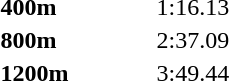<table>
<tr>
<th width=100></th>
<th width=100></th>
<th width=200></th>
</tr>
<tr>
<td><strong>400m</strong></td>
<td>1:16.13</td>
<td></td>
</tr>
<tr>
<td><strong>800m</strong></td>
<td>2:37.09</td>
<td></td>
</tr>
<tr>
<td><strong>1200m</strong></td>
<td>3:49.44</td>
<td></td>
</tr>
<tr>
</tr>
</table>
